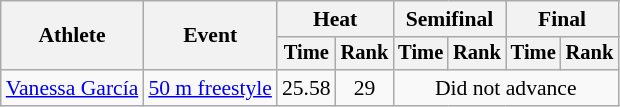<table class=wikitable style="font-size:90%">
<tr>
<th rowspan="2">Athlete</th>
<th rowspan="2">Event</th>
<th colspan="2">Heat</th>
<th colspan="2">Semifinal</th>
<th colspan="2">Final</th>
</tr>
<tr style="font-size:95%">
<th>Time</th>
<th>Rank</th>
<th>Time</th>
<th>Rank</th>
<th>Time</th>
<th>Rank</th>
</tr>
<tr align=center>
<td align=left><a href='#'>Vanessa García</a></td>
<td align=left><a href='#'>50 m freestyle</a></td>
<td>25.58</td>
<td>29</td>
<td colspan=4>Did not advance</td>
</tr>
</table>
